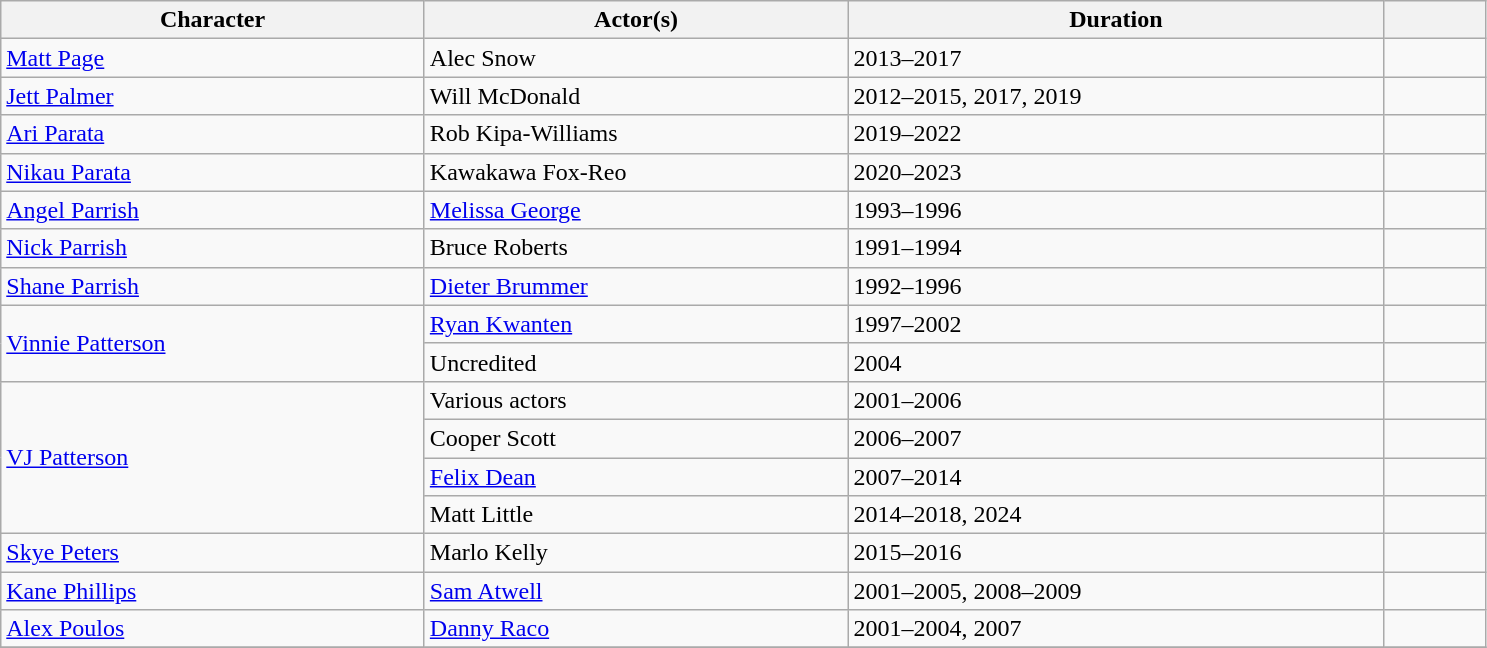<table class=wikitable>
<tr>
<th width=275>Character</th>
<th width=275>Actor(s)</th>
<th width=350>Duration</th>
<th width=60 class=unsortable></th>
</tr>
<tr>
<td><a href='#'>Matt Page</a></td>
<td>Alec Snow</td>
<td>2013–2017</td>
<td></td>
</tr>
<tr>
<td><a href='#'>Jett Palmer</a></td>
<td>Will McDonald</td>
<td>2012–2015, 2017, 2019</td>
<td></td>
</tr>
<tr>
<td><a href='#'>Ari Parata</a></td>
<td>Rob Kipa-Williams</td>
<td>2019–2022</td>
<td></td>
</tr>
<tr>
<td><a href='#'>Nikau Parata</a></td>
<td>Kawakawa Fox-Reo</td>
<td>2020–2023</td>
<td></td>
</tr>
<tr>
<td><a href='#'>Angel Parrish</a></td>
<td><a href='#'>Melissa George</a></td>
<td>1993–1996</td>
<td></td>
</tr>
<tr>
<td><a href='#'>Nick Parrish</a></td>
<td>Bruce Roberts</td>
<td>1991–1994</td>
<td></td>
</tr>
<tr>
<td><a href='#'>Shane Parrish</a></td>
<td><a href='#'>Dieter Brummer</a></td>
<td>1992–1996</td>
<td></td>
</tr>
<tr>
<td rowspan=2><a href='#'>Vinnie Patterson</a></td>
<td><a href='#'>Ryan Kwanten</a></td>
<td>1997–2002</td>
<td></td>
</tr>
<tr>
<td>Uncredited</td>
<td>2004</td>
<td></td>
</tr>
<tr>
<td rowspan=4><a href='#'>VJ Patterson</a></td>
<td>Various actors</td>
<td>2001–2006</td>
<td></td>
</tr>
<tr>
<td>Cooper Scott</td>
<td>2006–2007</td>
<td></td>
</tr>
<tr>
<td><a href='#'>Felix Dean</a></td>
<td>2007–2014</td>
<td></td>
</tr>
<tr>
<td>Matt Little</td>
<td>2014–2018, 2024</td>
<td></td>
</tr>
<tr>
<td><a href='#'>Skye Peters</a></td>
<td>Marlo Kelly</td>
<td>2015–2016</td>
<td></td>
</tr>
<tr>
<td><a href='#'>Kane Phillips</a></td>
<td><a href='#'>Sam Atwell</a></td>
<td>2001–2005, 2008–2009</td>
<td></td>
</tr>
<tr>
<td><a href='#'>Alex Poulos</a></td>
<td><a href='#'>Danny Raco</a></td>
<td>2001–2004, 2007</td>
<td></td>
</tr>
<tr>
</tr>
</table>
